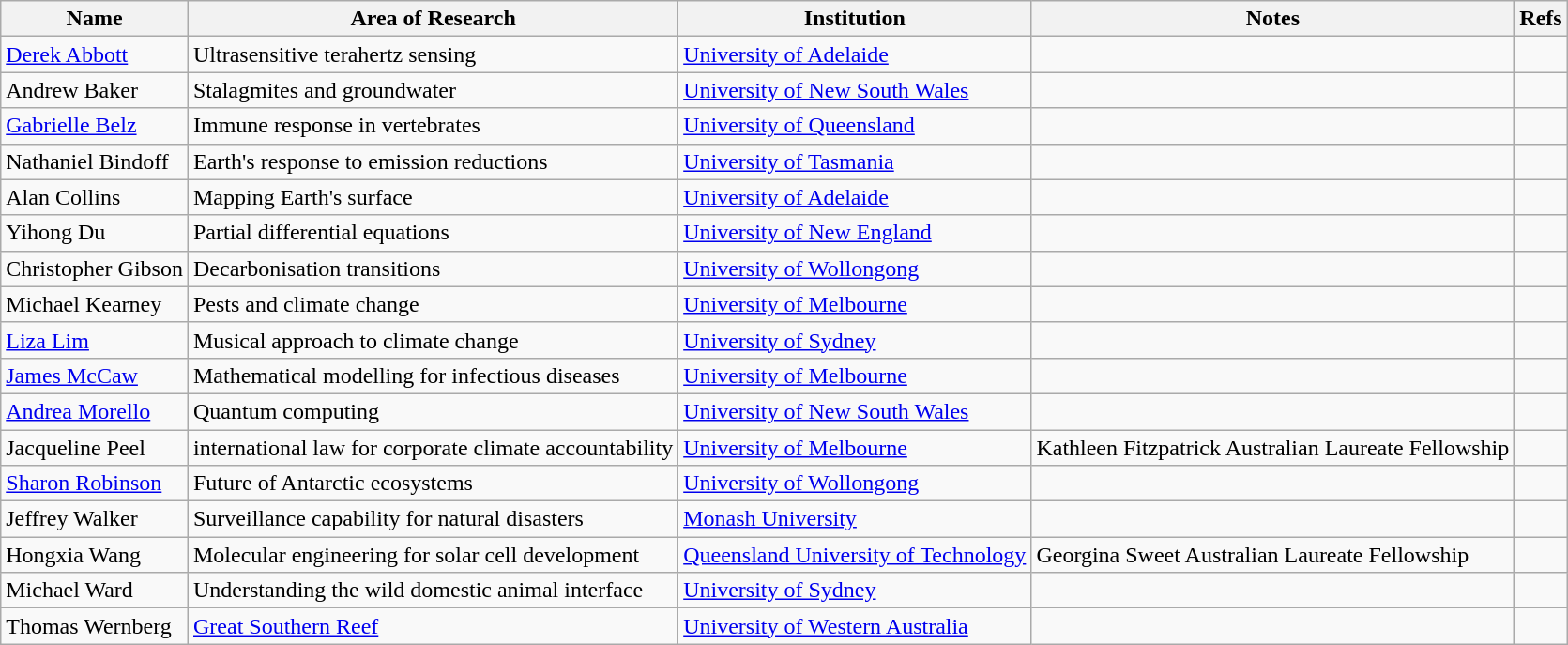<table class="wikitable">
<tr>
<th>Name</th>
<th>Area of Research</th>
<th>Institution</th>
<th>Notes</th>
<th>Refs</th>
</tr>
<tr>
<td><a href='#'>Derek Abbott</a></td>
<td>Ultrasensitive terahertz sensing</td>
<td><a href='#'>University of Adelaide</a></td>
<td></td>
<td></td>
</tr>
<tr>
<td>Andrew Baker</td>
<td>Stalagmites and groundwater</td>
<td><a href='#'>University of New South Wales</a></td>
<td></td>
<td></td>
</tr>
<tr>
<td><a href='#'>Gabrielle Belz</a></td>
<td>Immune response in vertebrates</td>
<td><a href='#'>University of Queensland</a></td>
<td></td>
<td></td>
</tr>
<tr>
<td>Nathaniel Bindoff</td>
<td>Earth's response to emission reductions</td>
<td><a href='#'>University of Tasmania</a></td>
<td></td>
<td></td>
</tr>
<tr>
<td>Alan Collins</td>
<td>Mapping Earth's surface</td>
<td><a href='#'>University of Adelaide</a></td>
<td></td>
<td></td>
</tr>
<tr>
<td>Yihong Du</td>
<td>Partial differential equations</td>
<td><a href='#'>University of New England</a></td>
<td></td>
<td></td>
</tr>
<tr>
<td>Christopher Gibson</td>
<td>Decarbonisation transitions</td>
<td><a href='#'>University of Wollongong</a></td>
<td></td>
<td></td>
</tr>
<tr>
<td>Michael Kearney</td>
<td>Pests and climate change</td>
<td><a href='#'>University of Melbourne</a></td>
<td></td>
<td></td>
</tr>
<tr>
<td><a href='#'>Liza Lim</a></td>
<td>Musical approach to climate change</td>
<td><a href='#'>University of Sydney</a></td>
<td></td>
<td></td>
</tr>
<tr>
<td><a href='#'>James McCaw</a></td>
<td>Mathematical modelling for infectious diseases</td>
<td><a href='#'>University of Melbourne</a></td>
<td></td>
<td></td>
</tr>
<tr>
<td><a href='#'>Andrea Morello</a></td>
<td>Quantum computing</td>
<td><a href='#'>University of New South Wales</a></td>
<td></td>
<td></td>
</tr>
<tr>
<td>Jacqueline Peel</td>
<td>international law for corporate climate accountability</td>
<td><a href='#'>University of Melbourne</a></td>
<td>Kathleen Fitzpatrick Australian Laureate Fellowship</td>
<td></td>
</tr>
<tr>
<td><a href='#'>Sharon Robinson</a></td>
<td>Future of Antarctic ecosystems</td>
<td><a href='#'>University of Wollongong</a></td>
<td></td>
<td></td>
</tr>
<tr>
<td>Jeffrey Walker</td>
<td>Surveillance capability for natural disasters</td>
<td><a href='#'>Monash University</a></td>
<td></td>
<td></td>
</tr>
<tr>
<td>Hongxia Wang</td>
<td>Molecular engineering for solar cell development</td>
<td><a href='#'>Queensland University of Technology</a></td>
<td>Georgina Sweet Australian Laureate Fellowship</td>
<td></td>
</tr>
<tr>
<td>Michael Ward</td>
<td>Understanding the wild domestic animal interface</td>
<td><a href='#'>University of Sydney</a></td>
<td></td>
<td></td>
</tr>
<tr>
<td>Thomas Wernberg</td>
<td><a href='#'>Great Southern Reef</a></td>
<td><a href='#'>University of Western Australia</a></td>
<td></td>
<td></td>
</tr>
</table>
